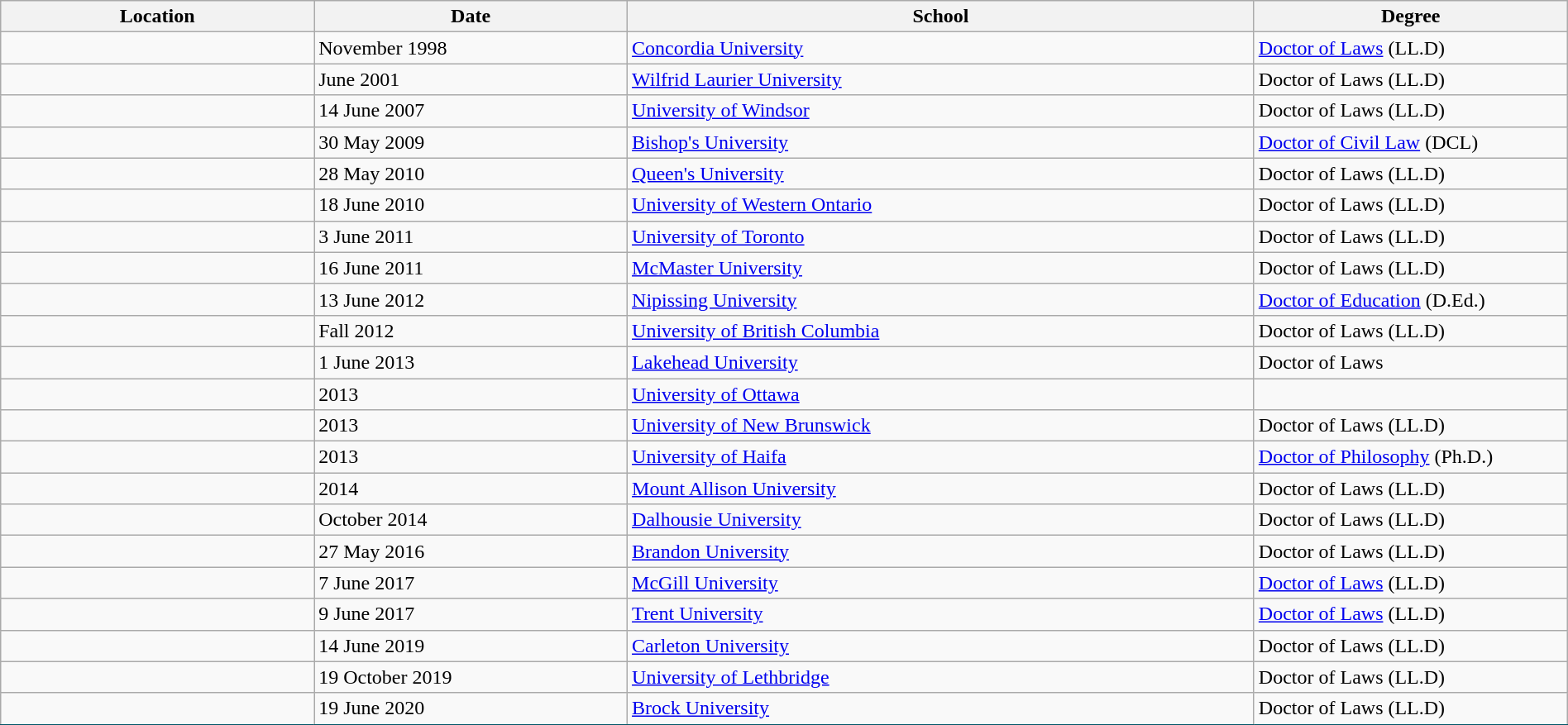<table class="wikitable" width="100%" style="margin:0.5em 1em 0.5em 0; border:1px #005566 solid; border-collapse:collapse;">
<tr>
<th width="20%">Location</th>
<th width="20%">Date</th>
<th width="40%">School</th>
<th width="20%">Degree</th>
</tr>
<tr>
<td></td>
<td>November 1998</td>
<td><a href='#'>Concordia University</a></td>
<td><a href='#'>Doctor of Laws</a> (LL.D)</td>
</tr>
<tr>
<td></td>
<td>June 2001</td>
<td><a href='#'>Wilfrid Laurier University</a></td>
<td>Doctor of Laws (LL.D)</td>
</tr>
<tr>
<td></td>
<td>14 June 2007</td>
<td><a href='#'>University of Windsor</a></td>
<td>Doctor of Laws (LL.D)</td>
</tr>
<tr>
<td></td>
<td>30 May 2009</td>
<td><a href='#'>Bishop's University</a></td>
<td><a href='#'>Doctor of Civil Law</a>  (DCL)</td>
</tr>
<tr>
<td></td>
<td>28 May 2010</td>
<td><a href='#'>Queen's University</a></td>
<td>Doctor of Laws (LL.D)</td>
</tr>
<tr>
<td></td>
<td>18 June 2010</td>
<td><a href='#'>University of Western Ontario</a></td>
<td>Doctor of Laws (LL.D)</td>
</tr>
<tr>
<td></td>
<td>3 June 2011</td>
<td><a href='#'>University of Toronto</a></td>
<td>Doctor of Laws (LL.D)</td>
</tr>
<tr>
<td></td>
<td>16 June 2011</td>
<td><a href='#'>McMaster University</a></td>
<td>Doctor of Laws (LL.D)</td>
</tr>
<tr>
<td></td>
<td>13 June 2012</td>
<td><a href='#'>Nipissing University</a></td>
<td><a href='#'>Doctor of Education</a> (D.Ed.)</td>
</tr>
<tr>
<td></td>
<td>Fall 2012</td>
<td><a href='#'>University of British Columbia</a></td>
<td>Doctor of Laws (LL.D)</td>
</tr>
<tr>
<td></td>
<td>1 June 2013</td>
<td><a href='#'>Lakehead University</a></td>
<td>Doctor of Laws</td>
</tr>
<tr>
<td></td>
<td>2013</td>
<td><a href='#'>University of Ottawa</a></td>
<td></td>
</tr>
<tr>
<td></td>
<td>2013</td>
<td><a href='#'>University of New Brunswick</a></td>
<td>Doctor of Laws (LL.D)</td>
</tr>
<tr>
<td></td>
<td>2013</td>
<td><a href='#'>University of Haifa</a></td>
<td><a href='#'>Doctor of Philosophy</a> (Ph.D.)</td>
</tr>
<tr>
<td></td>
<td>2014</td>
<td><a href='#'>Mount Allison University</a></td>
<td>Doctor of Laws (LL.D)</td>
</tr>
<tr>
<td></td>
<td>October 2014</td>
<td><a href='#'>Dalhousie University</a></td>
<td>Doctor of Laws (LL.D)</td>
</tr>
<tr>
<td></td>
<td>27 May 2016</td>
<td><a href='#'>Brandon University</a></td>
<td>Doctor of Laws (LL.D)</td>
</tr>
<tr>
<td></td>
<td>7 June 2017</td>
<td><a href='#'>McGill University</a></td>
<td><a href='#'>Doctor of Laws</a> (LL.D)</td>
</tr>
<tr>
<td></td>
<td>9 June 2017</td>
<td><a href='#'>Trent University</a></td>
<td><a href='#'>Doctor of Laws</a> (LL.D)</td>
</tr>
<tr>
<td></td>
<td>14 June 2019</td>
<td><a href='#'>Carleton University</a></td>
<td>Doctor of Laws (LL.D)</td>
</tr>
<tr>
<td></td>
<td>19 October 2019</td>
<td><a href='#'>University of Lethbridge</a></td>
<td>Doctor of Laws (LL.D) </td>
</tr>
<tr>
<td></td>
<td>19 June 2020</td>
<td><a href='#'>Brock University</a></td>
<td>Doctor of Laws (LL.D)</td>
</tr>
<tr>
</tr>
</table>
